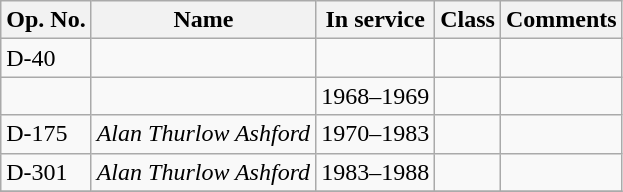<table class="wikitable">
<tr>
<th>Op. No.</th>
<th>Name</th>
<th>In service</th>
<th>Class</th>
<th>Comments</th>
</tr>
<tr>
<td>D-40</td>
<td></td>
<td></td>
<td></td>
<td></td>
</tr>
<tr>
<td></td>
<td></td>
<td>1968–1969</td>
<td></td>
<td></td>
</tr>
<tr>
<td>D-175</td>
<td><em>Alan Thurlow Ashford</em></td>
<td>1970–1983</td>
<td></td>
<td></td>
</tr>
<tr>
<td>D-301</td>
<td><em>Alan Thurlow Ashford</em></td>
<td>1983–1988</td>
<td></td>
<td></td>
</tr>
<tr>
</tr>
</table>
